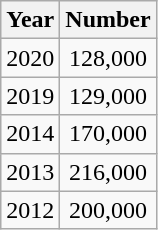<table class="wikitable" style="text-align:center;">
<tr>
<th>Year</th>
<th>Number</th>
</tr>
<tr>
<td>2020</td>
<td>128,000</td>
</tr>
<tr>
<td>2019</td>
<td>129,000</td>
</tr>
<tr>
<td>2014</td>
<td>170,000</td>
</tr>
<tr>
<td>2013</td>
<td>216,000</td>
</tr>
<tr>
<td>2012</td>
<td>200,000</td>
</tr>
</table>
